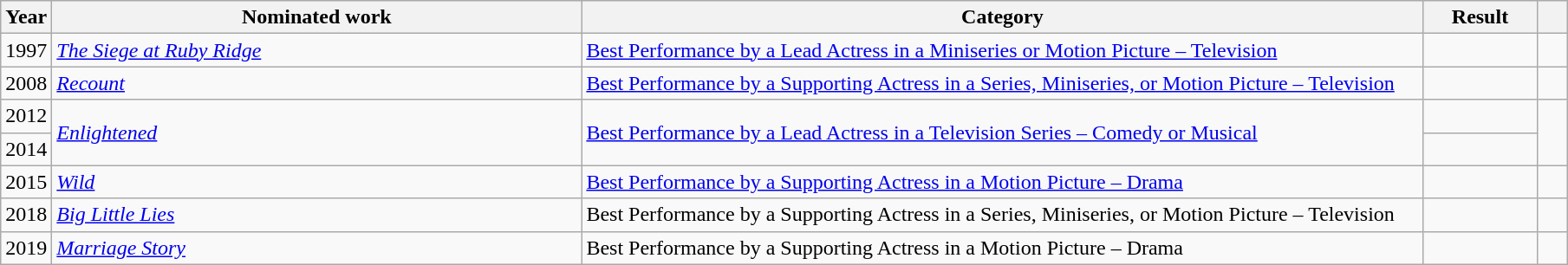<table class="wikitable sortable">
<tr>
<th scope="col" style="width:1em;">Year</th>
<th scope="col" style="width:25em;">Nominated work</th>
<th scope="col" style="width:40em;">Category</th>
<th scope="col" style="width:5em;">Result</th>
<th scope="col" style="width:1em;"class="unsortable"></th>
</tr>
<tr>
<td>1997</td>
<td><em><a href='#'>The Siege at Ruby Ridge</a></em></td>
<td><a href='#'>Best Performance by a Lead Actress in a Miniseries or Motion Picture – Television</a></td>
<td></td>
<td></td>
</tr>
<tr>
<td>2008</td>
<td><em><a href='#'>Recount</a></em></td>
<td><a href='#'>Best Performance by a Supporting Actress in a Series, Miniseries, or Motion Picture – Television</a></td>
<td></td>
<td></td>
</tr>
<tr>
<td>2012</td>
<td rowspan="2"><em><a href='#'>Enlightened</a></em></td>
<td rowspan="2"><a href='#'>Best Performance by a Lead Actress in a Television Series – Comedy or Musical</a></td>
<td></td>
<td rowspan="2"></td>
</tr>
<tr>
<td>2014</td>
<td></td>
</tr>
<tr>
<td>2015</td>
<td><em><a href='#'>Wild</a></em></td>
<td><a href='#'>Best Performance by a Supporting Actress in a Motion Picture – Drama</a></td>
<td></td>
<td></td>
</tr>
<tr>
<td>2018</td>
<td><em><a href='#'>Big Little Lies</a></em></td>
<td>Best Performance by a Supporting Actress in a Series, Miniseries, or Motion Picture – Television</td>
<td></td>
<td></td>
</tr>
<tr>
<td>2019</td>
<td><em><a href='#'>Marriage Story</a></em></td>
<td>Best Performance by a Supporting Actress in a Motion Picture – Drama</td>
<td></td>
<td></td>
</tr>
</table>
